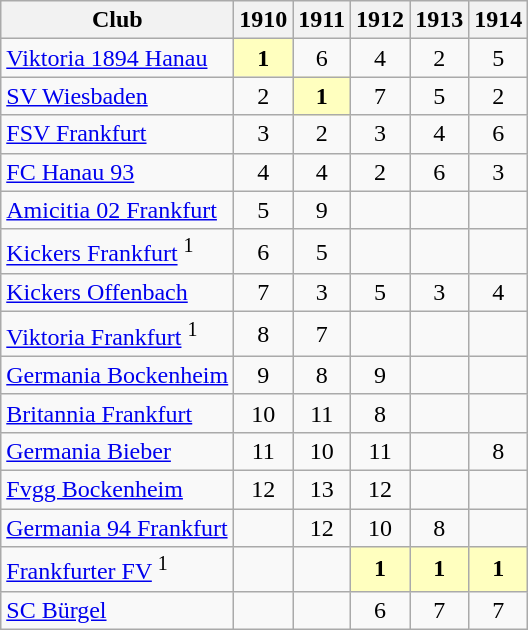<table class="wikitable">
<tr>
<th>Club</th>
<th>1910</th>
<th>1911</th>
<th>1912</th>
<th>1913</th>
<th>1914</th>
</tr>
<tr align="center">
<td align="left"><a href='#'>Viktoria 1894 Hanau</a></td>
<td style="background:#ffffbf"><strong>1</strong></td>
<td>6</td>
<td>4</td>
<td>2</td>
<td>5</td>
</tr>
<tr align="center">
<td align="left"><a href='#'>SV Wiesbaden</a></td>
<td>2</td>
<td style="background:#ffffbf"><strong>1</strong></td>
<td>7</td>
<td>5</td>
<td>2</td>
</tr>
<tr align="center">
<td align="left"><a href='#'>FSV Frankfurt</a></td>
<td>3</td>
<td>2</td>
<td>3</td>
<td>4</td>
<td>6</td>
</tr>
<tr align="center">
<td align="left"><a href='#'>FC Hanau 93</a></td>
<td>4</td>
<td>4</td>
<td>2</td>
<td>6</td>
<td>3</td>
</tr>
<tr align="center">
<td align="left"><a href='#'>Amicitia 02 Frankfurt</a></td>
<td>5</td>
<td>9</td>
<td></td>
<td></td>
<td></td>
</tr>
<tr align="center">
<td align="left"><a href='#'>Kickers Frankfurt</a> <sup>1</sup></td>
<td>6</td>
<td>5</td>
<td></td>
<td></td>
<td></td>
</tr>
<tr align="center">
<td align="left"><a href='#'>Kickers Offenbach</a></td>
<td>7</td>
<td>3</td>
<td>5</td>
<td>3</td>
<td>4</td>
</tr>
<tr align="center">
<td align="left"><a href='#'>Viktoria Frankfurt</a> <sup>1</sup></td>
<td>8</td>
<td>7</td>
<td></td>
<td></td>
<td></td>
</tr>
<tr align="center">
<td align="left"><a href='#'>Germania Bockenheim</a></td>
<td>9</td>
<td>8</td>
<td>9</td>
<td></td>
<td></td>
</tr>
<tr align="center">
<td align="left"><a href='#'>Britannia Frankfurt</a></td>
<td>10</td>
<td>11</td>
<td>8</td>
<td></td>
<td></td>
</tr>
<tr align="center">
<td align="left"><a href='#'>Germania Bieber</a></td>
<td>11</td>
<td>10</td>
<td>11</td>
<td></td>
<td>8</td>
</tr>
<tr align="center">
<td align="left"><a href='#'>Fvgg Bockenheim</a></td>
<td>12</td>
<td>13</td>
<td>12</td>
<td></td>
<td></td>
</tr>
<tr align="center">
<td align="left"><a href='#'>Germania 94 Frankfurt</a></td>
<td></td>
<td>12</td>
<td>10</td>
<td>8</td>
<td></td>
</tr>
<tr align="center">
<td align="left"><a href='#'>Frankfurter FV</a> <sup>1</sup></td>
<td></td>
<td></td>
<td style="background:#ffffbf"><strong>1</strong></td>
<td style="background:#ffffbf"><strong>1</strong></td>
<td style="background:#ffffbf"><strong>1</strong></td>
</tr>
<tr align="center">
<td align="left"><a href='#'>SC Bürgel</a></td>
<td></td>
<td></td>
<td>6</td>
<td>7</td>
<td>7</td>
</tr>
</table>
